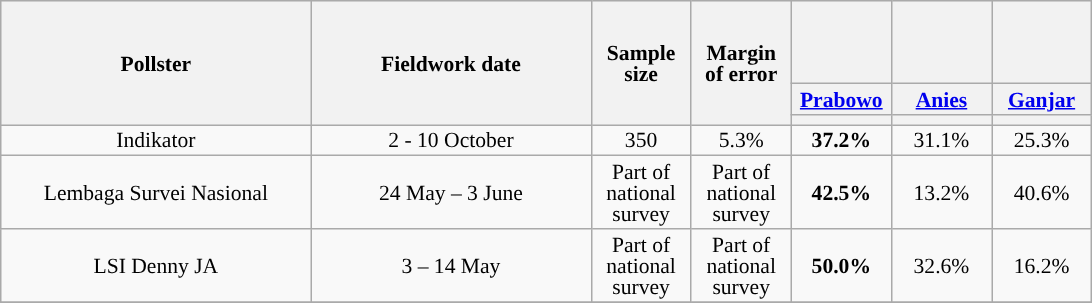<table class="wikitable" style="text-align:center; font-size:90%; line-height:14px;">
<tr style="height:55px; background-color:#E9E9E9">
<th rowspan="3" style="width:200px;">Pollster</th>
<th rowspan="3" style="width:180px;">Fieldwork date</th>
<th rowspan="3" style="width:60px;">Sample size</th>
<th rowspan="3" style="width:60px;">Margin of error</th>
<th style="width:60px;"></th>
<th style="width:60px;"></th>
<th style="width:60px;"></th>
</tr>
<tr>
<th><a href='#'>Prabowo</a> <br></th>
<th><a href='#'>Anies</a> <br></th>
<th><a href='#'>Ganjar</a> <br></th>
</tr>
<tr>
<th class="unsortable" style="color:inherit;background:"></th>
<th class="unsortable" style="color:inherit;background:"></th>
<th class="unsortable" style="color:inherit;background:"></th>
</tr>
<tr>
<td>Indikator</td>
<td>2 - 10 October</td>
<td>350</td>
<td>5.3%</td>
<td style="background-color:#"><strong>37.2%</strong> </td>
<td>31.1% </td>
<td>25.3% </td>
</tr>
<tr>
<td>Lembaga Survei Nasional</td>
<td>24 May – 3 June</td>
<td>Part of national survey</td>
<td>Part of national survey</td>
<td style="background-color:#"><strong>42.5%</strong> </td>
<td>13.2% </td>
<td>40.6% </td>
</tr>
<tr>
<td>LSI Denny JA</td>
<td>3 – 14 May</td>
<td>Part of national survey</td>
<td>Part of national survey</td>
<td style="background-color:#"><strong>50.0%</strong></td>
<td>32.6%</td>
<td>16.2%</td>
</tr>
<tr>
</tr>
</table>
